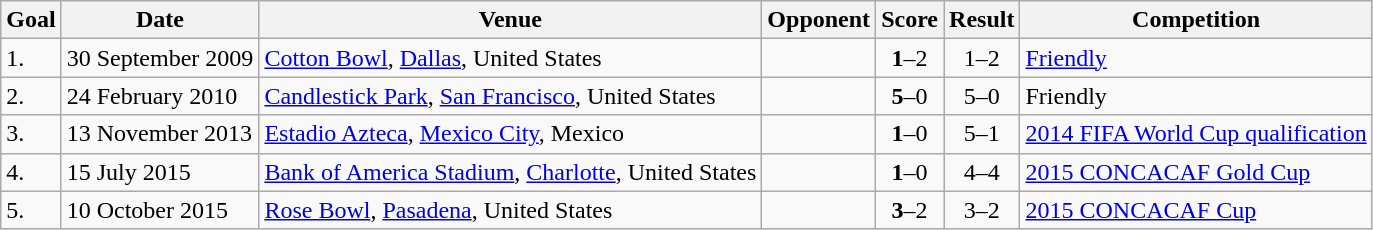<table class="wikitable plainrowheaders sortable">
<tr>
<th>Goal</th>
<th>Date</th>
<th>Venue</th>
<th>Opponent</th>
<th>Score</th>
<th>Result</th>
<th>Competition</th>
</tr>
<tr>
<td>1.</td>
<td>30 September 2009</td>
<td><a href='#'>Cotton Bowl</a>, <a href='#'>Dallas</a>, United States</td>
<td></td>
<td align=center><strong>1</strong>–2</td>
<td align=center>1–2</td>
<td><a href='#'>Friendly</a></td>
</tr>
<tr>
<td>2.</td>
<td>24 February 2010</td>
<td><a href='#'>Candlestick Park</a>, <a href='#'>San Francisco</a>, United States</td>
<td></td>
<td align=center><strong>5</strong>–0</td>
<td align=center>5–0</td>
<td>Friendly</td>
</tr>
<tr>
<td>3.</td>
<td>13 November 2013</td>
<td><a href='#'>Estadio Azteca</a>, <a href='#'>Mexico City</a>, Mexico</td>
<td></td>
<td align=center><strong>1</strong>–0</td>
<td align=center>5–1</td>
<td><a href='#'>2014 FIFA World Cup qualification</a></td>
</tr>
<tr>
<td>4.</td>
<td>15 July 2015</td>
<td><a href='#'>Bank of America Stadium</a>, <a href='#'>Charlotte</a>, United States</td>
<td></td>
<td align=center><strong>1</strong>–0</td>
<td align=center>4–4</td>
<td><a href='#'>2015 CONCACAF Gold Cup</a></td>
</tr>
<tr>
<td>5.</td>
<td>10 October 2015</td>
<td><a href='#'>Rose Bowl</a>, <a href='#'>Pasadena</a>, United States</td>
<td></td>
<td align=center><strong>3</strong>–2</td>
<td align=center>3–2</td>
<td><a href='#'>2015 CONCACAF Cup</a></td>
</tr>
</table>
